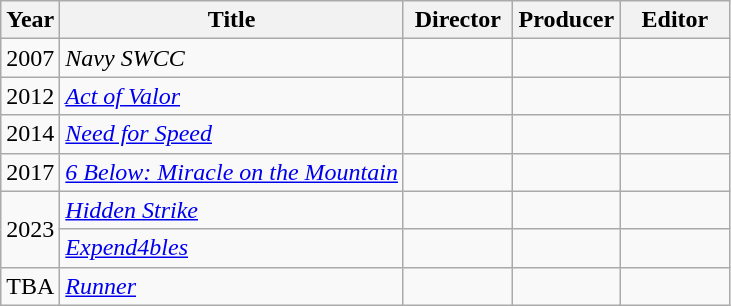<table class="wikitable">
<tr>
<th>Year</th>
<th>Title</th>
<th width=65>Director</th>
<th width=65>Producer</th>
<th width=65>Editor</th>
</tr>
<tr>
<td>2007</td>
<td><em>Navy SWCC</em></td>
<td></td>
<td></td>
<td></td>
</tr>
<tr>
<td>2012</td>
<td><em><a href='#'>Act of Valor</a></em></td>
<td></td>
<td></td>
<td></td>
</tr>
<tr>
<td>2014</td>
<td><em><a href='#'>Need for Speed</a></em></td>
<td></td>
<td></td>
<td></td>
</tr>
<tr>
<td>2017</td>
<td><em><a href='#'>6 Below: Miracle on the Mountain</a></em></td>
<td></td>
<td></td>
<td></td>
</tr>
<tr>
<td rowspan="2">2023</td>
<td><em><a href='#'>Hidden Strike</a></em></td>
<td></td>
<td></td>
<td></td>
</tr>
<tr>
<td><em><a href='#'>Expend4bles</a></em></td>
<td></td>
<td></td>
<td></td>
</tr>
<tr>
<td>TBA</td>
<td><em><a href='#'>Runner</a></em></td>
<td></td>
<td></td>
<td></td>
</tr>
</table>
